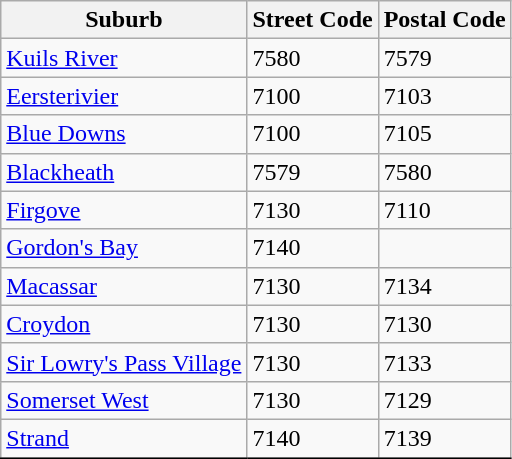<table class="wikitable" style="border:1px solid">
<tr>
<th>Suburb</th>
<th>Street Code</th>
<th>Postal Code</th>
</tr>
<tr>
<td><a href='#'>Kuils River</a></td>
<td>7580</td>
<td>7579</td>
</tr>
<tr>
<td><a href='#'>Eersterivier</a></td>
<td>7100</td>
<td>7103</td>
</tr>
<tr>
<td><a href='#'>Blue Downs</a></td>
<td>7100</td>
<td>7105</td>
</tr>
<tr>
<td><a href='#'>Blackheath</a></td>
<td>7579</td>
<td>7580</td>
</tr>
<tr>
<td><a href='#'>Firgove</a></td>
<td>7130</td>
<td>7110</td>
</tr>
<tr>
<td><a href='#'>Gordon's Bay</a></td>
<td>7140</td>
<td></td>
</tr>
<tr>
<td><a href='#'>Macassar</a></td>
<td>7130</td>
<td>7134</td>
</tr>
<tr>
<td><a href='#'>Croydon</a></td>
<td>7130</td>
<td>7130</td>
</tr>
<tr>
<td><a href='#'>Sir Lowry's Pass Village</a></td>
<td>7130</td>
<td>7133</td>
</tr>
<tr>
<td><a href='#'>Somerset West</a></td>
<td>7130</td>
<td>7129</td>
</tr>
<tr>
<td><a href='#'>Strand</a></td>
<td>7140</td>
<td>7139</td>
</tr>
<tr>
</tr>
</table>
